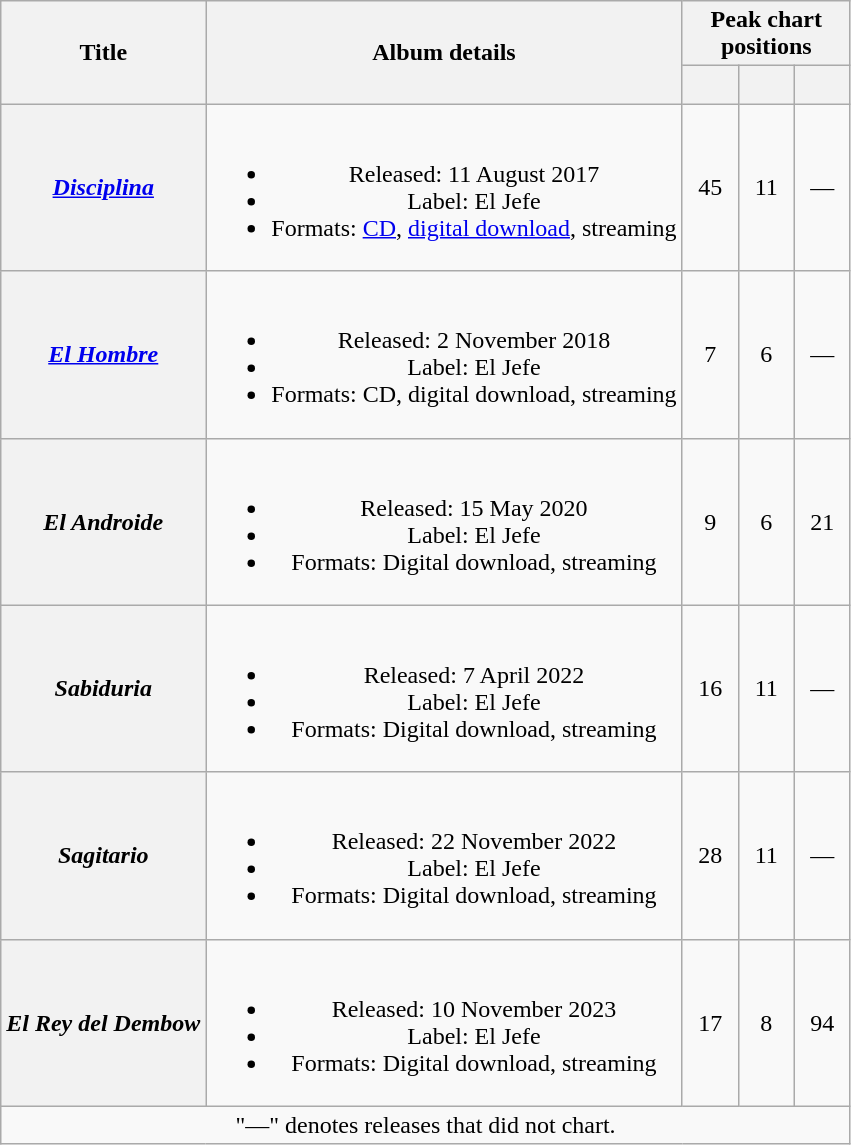<table class="wikitable plainrowheaders" style="text-align: center;">
<tr>
<th rowspan="2">Title</th>
<th rowspan="2">Album details</th>
<th colspan="3">Peak chart positions</th>
</tr>
<tr>
<th width="30"><br></th>
<th width="30"><br></th>
<th width="30"><br></th>
</tr>
<tr>
<th scope="row"><em><a href='#'>Disciplina</a></em></th>
<td><br><ul><li>Released: 11 August 2017</li><li>Label: El Jefe</li><li>Formats: <a href='#'>CD</a>, <a href='#'>digital download</a>, streaming</li></ul></td>
<td align="center">45</td>
<td align="center">11</td>
<td align="center">—</td>
</tr>
<tr>
<th scope="row"><em><a href='#'>El Hombre</a></em></th>
<td><br><ul><li>Released: 2 November 2018</li><li>Label: El Jefe</li><li>Formats: CD, digital download, streaming</li></ul></td>
<td align="center">7</td>
<td align="center">6</td>
<td align="center">—</td>
</tr>
<tr>
<th scope="row"><em>El Androide</em></th>
<td><br><ul><li>Released: 15 May 2020</li><li>Label: El Jefe</li><li>Formats: Digital download, streaming</li></ul></td>
<td align="center">9</td>
<td align="center">6</td>
<td align="center">21</td>
</tr>
<tr>
<th scope="row"><em>Sabiduria</em></th>
<td><br><ul><li>Released: 7 April 2022</li><li>Label: El Jefe</li><li>Formats: Digital download, streaming</li></ul></td>
<td align="center">16</td>
<td align="center">11</td>
<td align="center">—</td>
</tr>
<tr>
<th scope="row"><em>Sagitario</em></th>
<td><br><ul><li>Released: 22 November 2022</li><li>Label: El Jefe</li><li>Formats: Digital download, streaming</li></ul></td>
<td align="center">28</td>
<td align="center">11</td>
<td align="center">—</td>
</tr>
<tr>
<th scope="row"><em>El Rey del Dembow</em></th>
<td><br><ul><li>Released: 10 November 2023</li><li>Label: El Jefe</li><li>Formats: Digital download, streaming</li></ul></td>
<td align="center">17</td>
<td align="center">8</td>
<td align="center">94</td>
</tr>
<tr>
<td colspan="10" align="center">"—" denotes releases that did not chart.</td>
</tr>
</table>
